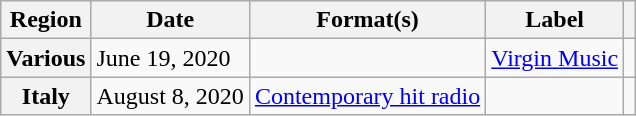<table class="wikitable plainrowheaders">
<tr>
<th>Region</th>
<th>Date</th>
<th>Format(s)</th>
<th>Label</th>
<th></th>
</tr>
<tr>
<th scope="row">Various</th>
<td>June 19, 2020</td>
<td></td>
<td><a href='#'>Virgin Music</a></td>
<td></td>
</tr>
<tr>
<th scope="row">Italy</th>
<td>August 8, 2020</td>
<td><a href='#'>Contemporary hit radio</a></td>
<td></td>
<td></td>
</tr>
</table>
